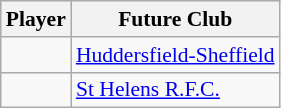<table class="wikitable" style="font-size:90%">
<tr bgcolor="#efefef">
<th>Player</th>
<th>Future Club</th>
</tr>
<tr>
<td align=left></td>
<td><a href='#'>Huddersfield-Sheffield</a></td>
</tr>
<tr>
<td align=left></td>
<td><a href='#'>St Helens R.F.C.</a></td>
</tr>
</table>
